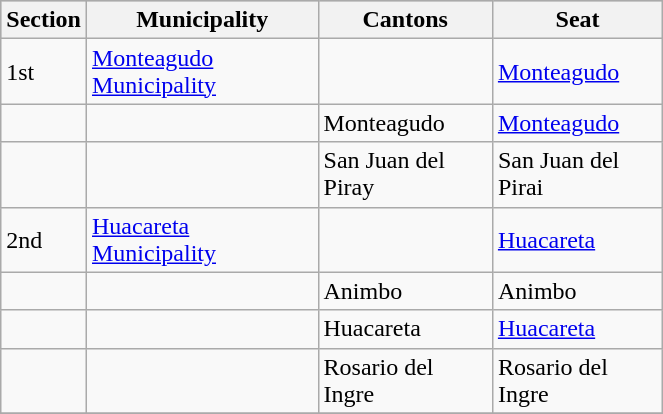<table class="wikitable" border="1" style="width:35%;" border="1">
<tr bgcolor=silver>
<th>Section</th>
<th>Municipality</th>
<th>Cantons</th>
<th>Seat</th>
</tr>
<tr>
<td>1st</td>
<td><a href='#'>Monteagudo Municipality</a></td>
<td> </td>
<td><a href='#'>Monteagudo</a></td>
</tr>
<tr>
<td> </td>
<td> </td>
<td>Monteagudo</td>
<td><a href='#'>Monteagudo</a></td>
</tr>
<tr>
<td> </td>
<td> </td>
<td>San Juan del Piray</td>
<td>San Juan del Pirai</td>
</tr>
<tr>
<td>2nd</td>
<td><a href='#'>Huacareta Municipality</a></td>
<td> </td>
<td><a href='#'>Huacareta</a></td>
</tr>
<tr>
<td> </td>
<td> </td>
<td>Animbo</td>
<td>Animbo</td>
</tr>
<tr>
<td> </td>
<td> </td>
<td>Huacareta</td>
<td><a href='#'>Huacareta</a></td>
</tr>
<tr>
<td> </td>
<td> </td>
<td>Rosario del Ingre</td>
<td>Rosario del Ingre</td>
</tr>
<tr>
</tr>
</table>
